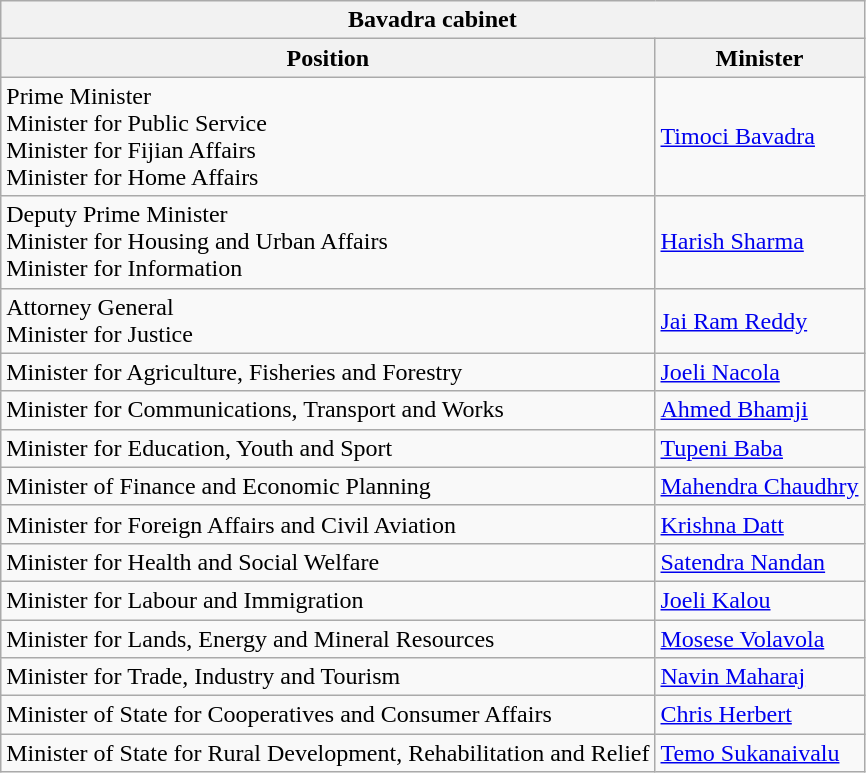<table class=wikitable>
<tr>
<th colspan=2>Bavadra cabinet</th>
</tr>
<tr>
<th>Position</th>
<th>Minister</th>
</tr>
<tr>
<td>Prime Minister<br>Minister for Public Service<br>Minister for Fijian Affairs<br>Minister for Home Affairs</td>
<td><a href='#'>Timoci Bavadra</a></td>
</tr>
<tr>
<td>Deputy Prime Minister<br>Minister for Housing and Urban Affairs<br>Minister for Information</td>
<td><a href='#'>Harish Sharma</a></td>
</tr>
<tr>
<td>Attorney General<br>Minister for Justice</td>
<td><a href='#'>Jai Ram Reddy</a></td>
</tr>
<tr>
<td>Minister for Agriculture, Fisheries and Forestry</td>
<td><a href='#'>Joeli Nacola</a></td>
</tr>
<tr>
<td>Minister for Communications, Transport and Works</td>
<td><a href='#'>Ahmed Bhamji</a></td>
</tr>
<tr>
<td>Minister for Education, Youth and Sport</td>
<td><a href='#'>Tupeni Baba</a></td>
</tr>
<tr>
<td>Minister of Finance and Economic Planning</td>
<td><a href='#'>Mahendra Chaudhry</a></td>
</tr>
<tr>
<td>Minister for Foreign Affairs and Civil Aviation</td>
<td><a href='#'>Krishna Datt</a></td>
</tr>
<tr>
<td>Minister for Health and Social Welfare</td>
<td><a href='#'>Satendra Nandan</a></td>
</tr>
<tr>
<td>Minister for Labour and Immigration</td>
<td><a href='#'>Joeli Kalou</a></td>
</tr>
<tr>
<td>Minister for Lands, Energy and Mineral Resources</td>
<td><a href='#'>Mosese Volavola</a></td>
</tr>
<tr>
<td>Minister for Trade, Industry and Tourism</td>
<td><a href='#'>Navin Maharaj</a></td>
</tr>
<tr>
<td>Minister of State for Cooperatives and Consumer Affairs</td>
<td><a href='#'>Chris Herbert</a></td>
</tr>
<tr>
<td>Minister of State for Rural Development, Rehabilitation and Relief</td>
<td><a href='#'>Temo Sukanaivalu</a></td>
</tr>
</table>
